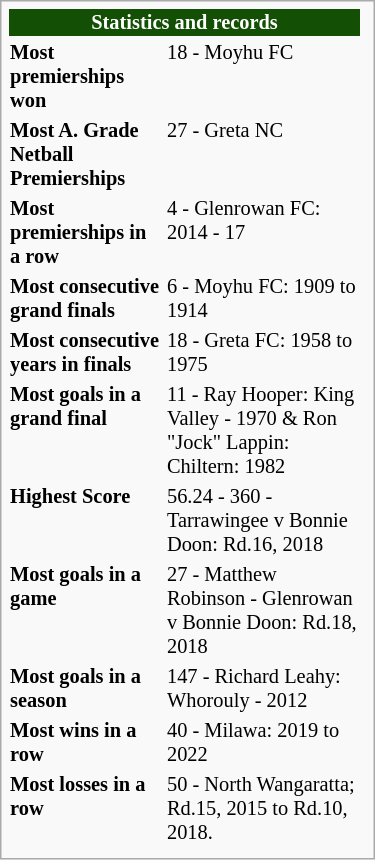<table class="infobox" style="width:250px; font-size: 85%;">
<tr>
<th colspan="2" style="background:#135005; color:white; text-align:center;"><strong>Statistics and records</strong></th>
</tr>
<tr style="vertical-align: top;">
<td><strong>Most premierships won</strong></td>
<td>18 - Moyhu FC</td>
<td></td>
</tr>
<tr>
<td><strong>Most A. Grade Netball Premierships</strong></td>
<td>27 - Greta NC</td>
</tr>
<tr>
<td><strong>Most premierships in a row</strong></td>
<td>4 - Glenrowan FC: 2014 - 17</td>
<td></td>
</tr>
<tr>
<td><strong>Most consecutive grand finals</strong></td>
<td>6 - Moyhu FC: 1909 to 1914</td>
<td></td>
</tr>
<tr>
<td><strong>Most consecutive years in finals</strong></td>
<td>18 - Greta FC: 1958 to 1975</td>
<td></td>
</tr>
<tr>
<td><strong>Most goals in a grand final</strong></td>
<td>11 - Ray Hooper: King Valley - 1970 & Ron "Jock" Lappin: Chiltern: 1982</td>
</tr>
<tr>
<td><strong>Highest Score</strong></td>
<td>56.24 - 360 - Tarrawingee v Bonnie Doon: Rd.16, 2018</td>
</tr>
<tr>
<td><strong>Most goals in a game</strong></td>
<td>27 - Matthew Robinson - Glenrowan v Bonnie Doon: Rd.18, 2018</td>
<td></td>
</tr>
<tr>
<td><strong>Most goals in a season</strong></td>
<td>147 - Richard Leahy: Whorouly - 2012</td>
</tr>
<tr>
<td><strong>Most wins in a row</strong></td>
<td>40 - Milawa: 2019 to 2022</td>
</tr>
<tr>
<td><strong>Most losses in a row</strong></td>
<td>50 - North Wangaratta; Rd.15, 2015 to Rd.10, 2018.</td>
</tr>
<tr>
</tr>
<tr style="vertical-align: top;"jnh>
</tr>
</table>
